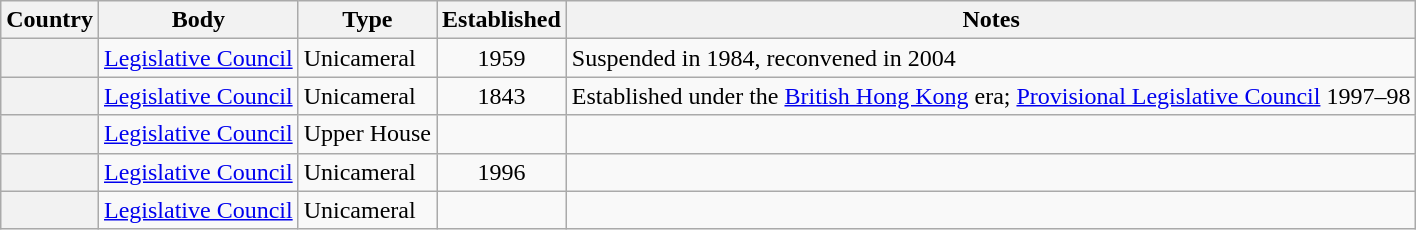<table class="wikitable sortable">
<tr>
<th scope="col">Country</th>
<th scope="col">Body</th>
<th scope="col">Type</th>
<th scope="col">Established</th>
<th scope="col">Notes</th>
</tr>
<tr>
<th scope="row"></th>
<td><a href='#'>Legislative Council</a></td>
<td>Unicameral</td>
<td align=center>1959</td>
<td>Suspended in 1984, reconvened in 2004</td>
</tr>
<tr>
<th scope="row"></th>
<td><a href='#'>Legislative Council</a></td>
<td>Unicameral</td>
<td align=center>1843</td>
<td>Established under the <a href='#'>British Hong Kong</a> era; <a href='#'>Provisional Legislative Council</a> 1997–98</td>
</tr>
<tr>
<th scope="row"></th>
<td><a href='#'>Legislative Council</a></td>
<td>Upper House</td>
<td></td>
<td></td>
</tr>
<tr>
<th scope="row"></th>
<td><a href='#'>Legislative Council</a></td>
<td>Unicameral</td>
<td align=center>1996</td>
<td></td>
</tr>
<tr>
<th scope="row"></th>
<td><a href='#'>Legislative Council</a></td>
<td>Unicameral</td>
<td></td>
<td></td>
</tr>
</table>
